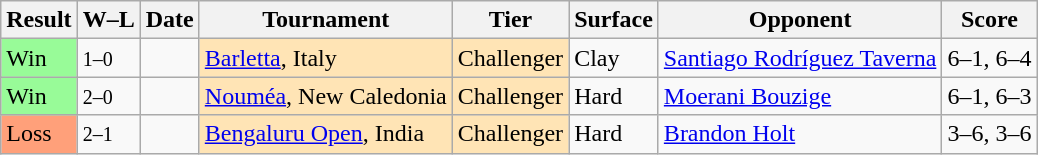<table class="sortable wikitable">
<tr>
<th>Result</th>
<th class="unsortable">W–L</th>
<th>Date</th>
<th>Tournament</th>
<th>Tier</th>
<th>Surface</th>
<th>Opponent</th>
<th class="unsortable">Score</th>
</tr>
<tr>
<td bgcolor=98FB98>Win</td>
<td><small>1–0</small></td>
<td><a href='#'></a></td>
<td style="background:moccasin;"><a href='#'>Barletta</a>, Italy</td>
<td style="background:moccasin;">Challenger</td>
<td>Clay</td>
<td> <a href='#'>Santiago Rodríguez Taverna</a></td>
<td>6–1, 6–4</td>
</tr>
<tr>
<td bgcolor=98FB98>Win</td>
<td><small>2–0</small></td>
<td><a href='#'></a></td>
<td style="background:moccasin;"><a href='#'>Nouméa</a>, New Caledonia</td>
<td style="background:moccasin;">Challenger</td>
<td>Hard</td>
<td> <a href='#'>Moerani Bouzige</a></td>
<td>6–1, 6–3</td>
</tr>
<tr>
<td bgcolor= FFAO7A>Loss</td>
<td><small>2–1</small></td>
<td><a href='#'></a></td>
<td bgcolor=moccasin><a href='#'>Bengaluru Open</a>, India</td>
<td bgcolor=moccasin>Challenger</td>
<td>Hard</td>
<td> <a href='#'>Brandon Holt</a></td>
<td>3–6, 3–6</td>
</tr>
</table>
